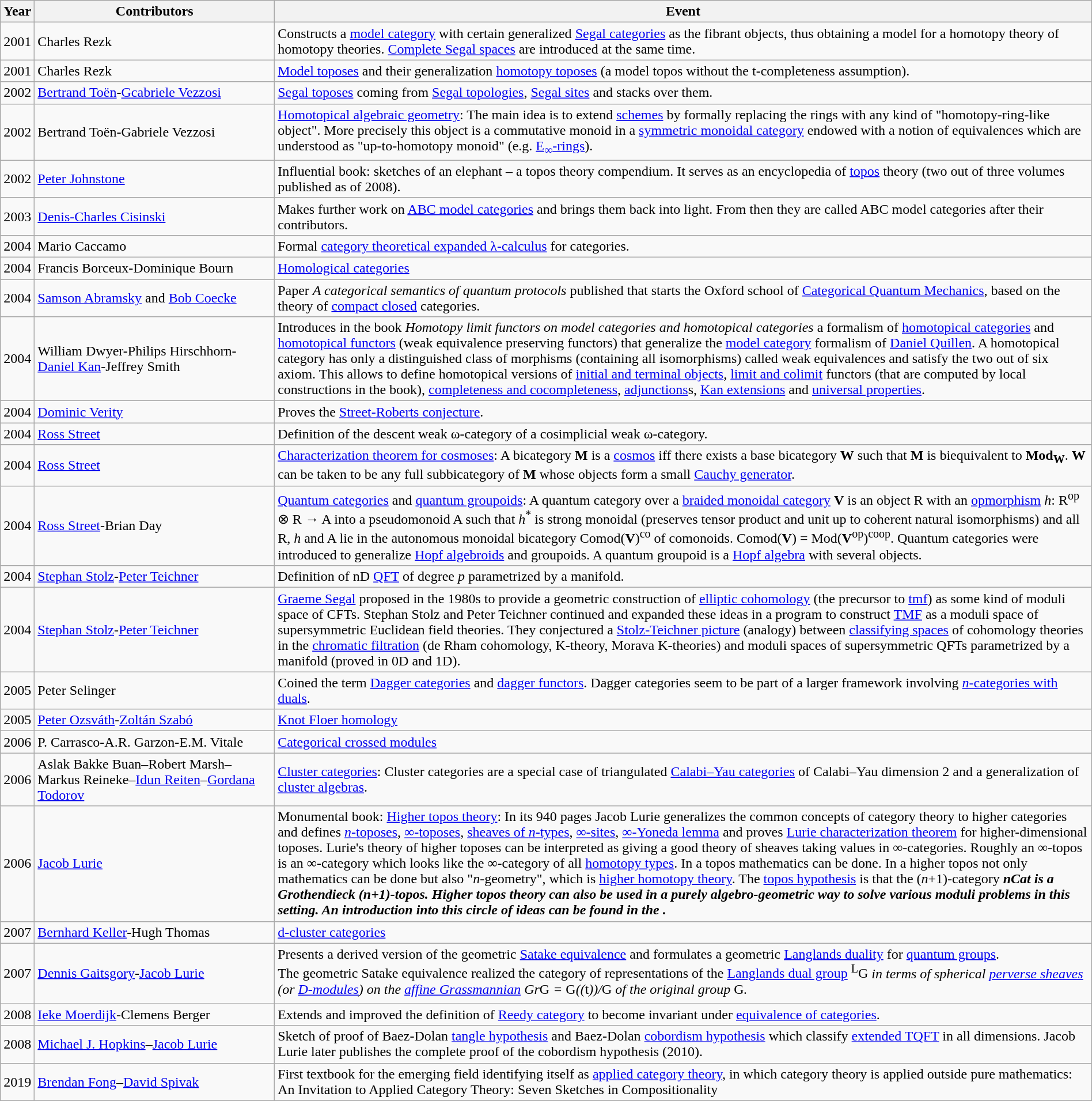<table class="wikitable sortable" width="100%">
<tr>
<th>Year</th>
<th style="width:22%">Contributors</th>
<th>Event</th>
</tr>
<tr>
<td>2001</td>
<td>Charles Rezk</td>
<td>Constructs a <a href='#'>model category</a> with certain generalized <a href='#'>Segal categories</a> as the fibrant objects, thus obtaining a model for a homotopy theory of homotopy theories. <a href='#'>Complete Segal spaces</a> are introduced at the same time.</td>
</tr>
<tr>
<td>2001</td>
<td>Charles Rezk</td>
<td><a href='#'>Model toposes</a> and their generalization <a href='#'>homotopy toposes</a> (a model topos without the t-completeness assumption).</td>
</tr>
<tr>
<td>2002</td>
<td><a href='#'>Bertrand Toën</a>-<a href='#'>Gcabriele Vezzosi</a></td>
<td><a href='#'>Segal toposes</a> coming from <a href='#'>Segal topologies</a>, <a href='#'>Segal sites</a> and stacks over them.</td>
</tr>
<tr>
<td>2002</td>
<td>Bertrand Toën-Gabriele Vezzosi</td>
<td><a href='#'>Homotopical algebraic geometry</a>: The main idea is to extend <a href='#'>schemes</a> by formally replacing the rings with any kind of "homotopy-ring-like object". More precisely this object is a commutative monoid in a <a href='#'>symmetric monoidal category</a> endowed with a notion of equivalences which are understood as "up-to-homotopy monoid" (e.g. <a href='#'>E<sub>∞</sub>-rings</a>).</td>
</tr>
<tr>
<td>2002</td>
<td><a href='#'>Peter Johnstone</a></td>
<td>Influential book: sketches of an elephant – a topos theory compendium. It serves as an encyclopedia of <a href='#'>topos</a> theory (two out of three volumes published as of 2008).</td>
</tr>
<tr>
<td>2003</td>
<td><a href='#'>Denis-Charles Cisinski</a></td>
<td>Makes further work on <a href='#'>ABC model categories</a> and brings them back into light. From then they are called ABC model categories after their contributors.</td>
</tr>
<tr>
<td>2004</td>
<td>Mario Caccamo</td>
<td>Formal <a href='#'>category theoretical expanded λ-calculus</a> for categories.</td>
</tr>
<tr>
<td>2004</td>
<td>Francis Borceux-Dominique Bourn</td>
<td><a href='#'>Homological categories</a></td>
</tr>
<tr>
<td>2004</td>
<td><a href='#'>Samson Abramsky</a> and <a href='#'>Bob Coecke</a></td>
<td>Paper <em>A categorical semantics of quantum protocols</em> published that starts the Oxford school of <a href='#'>Categorical Quantum Mechanics</a>, based on the theory of <a href='#'>compact closed</a> categories.</td>
</tr>
<tr>
<td>2004</td>
<td>William Dwyer-Philips Hirschhorn-<a href='#'>Daniel Kan</a>-Jeffrey Smith</td>
<td>Introduces in the book <em>Homotopy limit functors on model categories and homotopical categories</em> a formalism of <a href='#'>homotopical categories</a> and <a href='#'>homotopical functors</a> (weak equivalence preserving functors) that generalize the <a href='#'>model category</a> formalism of <a href='#'>Daniel Quillen</a>. A homotopical category has only a distinguished class of morphisms (containing all isomorphisms) called weak equivalences and satisfy the two out of six axiom. This allows to define homotopical versions of <a href='#'>initial and terminal objects</a>, <a href='#'>limit and colimit</a> functors (that are computed by local constructions in the book), <a href='#'>completeness and cocompleteness</a>, <a href='#'>adjunctions</a>s, <a href='#'>Kan extensions</a> and <a href='#'>universal properties</a>.</td>
</tr>
<tr>
<td>2004</td>
<td><a href='#'>Dominic Verity</a></td>
<td>Proves the <a href='#'>Street-Roberts conjecture</a>.</td>
</tr>
<tr>
<td>2004</td>
<td><a href='#'>Ross Street</a></td>
<td>Definition of the descent weak ω-category of a cosimplicial weak ω-category.</td>
</tr>
<tr>
<td>2004</td>
<td><a href='#'>Ross Street</a></td>
<td><a href='#'>Characterization theorem for cosmoses</a>: A bicategory <strong>M</strong> is a <a href='#'>cosmos</a> iff there exists a base bicategory <strong>W</strong> such that <strong>M</strong> is biequivalent to <strong>Mod</strong><sub><strong>W</strong></sub>. <strong>W</strong> can be taken to be any full subbicategory of <strong>M</strong> whose objects form a small <a href='#'>Cauchy generator</a>.</td>
</tr>
<tr>
<td>2004</td>
<td><a href='#'>Ross Street</a>-Brian Day</td>
<td><a href='#'>Quantum categories</a> and <a href='#'>quantum groupoids</a>: A quantum category over a <a href='#'>braided monoidal category</a> <strong>V</strong> is an object R with an <a href='#'>opmorphism</a> <em>h</em>: R<sup>op</sup> ⊗ R → A into a pseudomonoid A such that <em>h</em><sup>*</sup> is strong monoidal (preserves tensor product and unit up to coherent natural isomorphisms) and all R, <em>h</em> and A lie in the autonomous monoidal bicategory Comod(<strong>V</strong>)<sup>co</sup> of comonoids. Comod(<strong>V</strong>) = Mod(<strong>V</strong><sup>op</sup>)<sup>coop</sup>. Quantum categories were introduced to generalize <a href='#'>Hopf algebroids</a> and groupoids. A quantum groupoid is a <a href='#'>Hopf algebra</a> with several objects.</td>
</tr>
<tr>
<td>2004</td>
<td><a href='#'>Stephan Stolz</a>-<a href='#'>Peter Teichner</a></td>
<td>Definition of nD <a href='#'>QFT</a> of degree <em>p</em> parametrized by a manifold.</td>
</tr>
<tr>
<td>2004</td>
<td><a href='#'>Stephan Stolz</a>-<a href='#'>Peter Teichner</a></td>
<td><a href='#'>Graeme Segal</a> proposed in the 1980s to provide a geometric construction of <a href='#'>elliptic cohomology</a> (the precursor to <a href='#'>tmf</a>) as some kind of moduli space of CFTs. Stephan Stolz and Peter Teichner continued and expanded these ideas in a program to construct <a href='#'>TMF</a> as a moduli space of supersymmetric Euclidean field theories. They conjectured a <a href='#'>Stolz-Teichner picture</a> (analogy) between <a href='#'>classifying spaces</a> of cohomology theories in the <a href='#'>chromatic filtration</a> (de Rham cohomology, K-theory, Morava K-theories) and moduli spaces of supersymmetric QFTs parametrized by a manifold (proved in 0D and 1D).</td>
</tr>
<tr>
<td>2005</td>
<td>Peter Selinger</td>
<td>Coined the term <a href='#'>Dagger categories</a> and <a href='#'>dagger functors</a>. Dagger categories seem to be part of a larger framework involving <a href='#'><em>n</em>-categories with duals</a>.</td>
</tr>
<tr>
<td>2005</td>
<td><a href='#'>Peter Ozsváth</a>-<a href='#'>Zoltán Szabó</a></td>
<td><a href='#'>Knot Floer homology</a></td>
</tr>
<tr>
<td>2006</td>
<td>P. Carrasco-A.R. Garzon-E.M. Vitale</td>
<td><a href='#'>Categorical crossed modules</a></td>
</tr>
<tr>
<td>2006</td>
<td>Aslak Bakke Buan–Robert Marsh–Markus Reineke–<a href='#'>Idun Reiten</a>–<a href='#'>Gordana Todorov</a></td>
<td><a href='#'>Cluster categories</a>: Cluster categories are a special case of triangulated <a href='#'>Calabi–Yau categories</a> of Calabi–Yau dimension 2 and a generalization of <a href='#'>cluster algebras</a>.</td>
</tr>
<tr>
<td>2006</td>
<td><a href='#'>Jacob Lurie</a></td>
<td>Monumental book: <a href='#'>Higher topos theory</a>: In its 940 pages Jacob Lurie generalizes the common concepts of category theory to higher categories and defines <a href='#'><em>n</em>-toposes</a>, <a href='#'>∞-toposes</a>, <a href='#'>sheaves of <em>n</em>-types</a>, <a href='#'>∞-sites</a>, <a href='#'>∞-Yoneda lemma</a> and proves <a href='#'>Lurie characterization theorem</a> for higher-dimensional toposes. Lurie's theory of higher toposes can be interpreted as giving a good theory of sheaves taking values in ∞-categories. Roughly an ∞-topos is an ∞-category which looks like the ∞-category of all <a href='#'>homotopy types</a>. In a topos mathematics can be done. In a higher topos not only mathematics can be done but also "<em>n</em>-geometry", which is <a href='#'>higher homotopy theory</a>. The <a href='#'>topos hypothesis</a> is that the (<em>n</em>+1)-category <strong><em>n<em>Cat<strong> is a Grothendieck (</em>n<em>+1)-topos. Higher topos theory can also be used in a purely algebro-geometric way to solve various moduli problems in this setting. An introduction into this circle of ideas can be found in the .</td>
</tr>
<tr>
<td>2007</td>
<td><a href='#'>Bernhard Keller</a>-Hugh Thomas</td>
<td><a href='#'>d-cluster categories</a></td>
</tr>
<tr>
<td>2007</td>
<td><a href='#'>Dennis Gaitsgory</a>-<a href='#'>Jacob Lurie</a></td>
<td>Presents a derived version of the geometric <a href='#'>Satake equivalence</a> and formulates a geometric <a href='#'>Langlands duality</a> for <a href='#'>quantum groups</a>.<br>The geometric Satake equivalence realized the category of representations of the <a href='#'>Langlands dual group</a> <sup>L</sup></em>G<em> in terms of spherical <a href='#'>perverse sheaves</a> (or <a href='#'>D-modules</a>) on the <a href='#'>affine Grassmannian</a> Gr<sub></em>G<em></sub> = </em>G<em>((</em>t<em>))/</em>G<em> of the original group </em>G<em>.</td>
</tr>
<tr>
<td>2008</td>
<td><a href='#'>Ieke Moerdijk</a>-Clemens Berger</td>
<td>Extends and improved the definition of <a href='#'>Reedy category</a> to become invariant under <a href='#'>equivalence of categories</a>.</td>
</tr>
<tr>
<td>2008</td>
<td><a href='#'>Michael J. Hopkins</a>–<a href='#'>Jacob Lurie</a></td>
<td>Sketch of proof of Baez-Dolan <a href='#'>tangle hypothesis</a> and Baez-Dolan <a href='#'>cobordism hypothesis</a> which classify <a href='#'>extended TQFT</a> in all dimensions. Jacob Lurie later publishes the complete proof of the cobordism hypothesis (2010).</td>
</tr>
<tr>
<td>2019</td>
<td><a href='#'>Brendan Fong</a>–<a href='#'>David Spivak</a></td>
<td>First textbook for the emerging field identifying itself as <a href='#'>applied category theory</a>, in which category theory is applied outside pure mathematics: </em>An Invitation to Applied Category Theory: Seven Sketches in Compositionality<em></td>
</tr>
</table>
